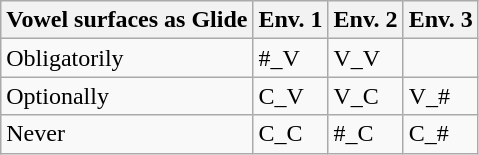<table class="wikitable">
<tr>
<th>Vowel surfaces as Glide</th>
<th>Env. 1</th>
<th>Env. 2</th>
<th>Env. 3</th>
</tr>
<tr>
<td>Obligatorily</td>
<td>#_V</td>
<td>V_V</td>
<td></td>
</tr>
<tr>
<td>Optionally</td>
<td>C_V</td>
<td>V_C</td>
<td>V_#</td>
</tr>
<tr>
<td>Never</td>
<td>C_C</td>
<td>#_C</td>
<td>C_#</td>
</tr>
</table>
